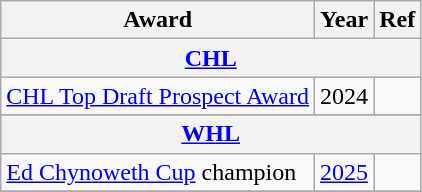<table class="wikitable">
<tr>
<th>Award</th>
<th>Year</th>
<th>Ref</th>
</tr>
<tr ALIGN="center" bgcolor="#e0e0e0">
<th colspan="4"><a href='#'>CHL</a></th>
</tr>
<tr>
<td><a href='#'>CHL Top Draft Prospect Award</a></td>
<td>2024</td>
<td></td>
</tr>
<tr>
</tr>
<tr ALIGN="center" bgcolor="#e0e0e0">
<th colspan="4"><a href='#'>WHL</a></th>
</tr>
<tr>
<td><a href='#'>Ed Chynoweth Cup</a> champion</td>
<td><a href='#'>2025</a></td>
<td></td>
</tr>
<tr>
</tr>
</table>
